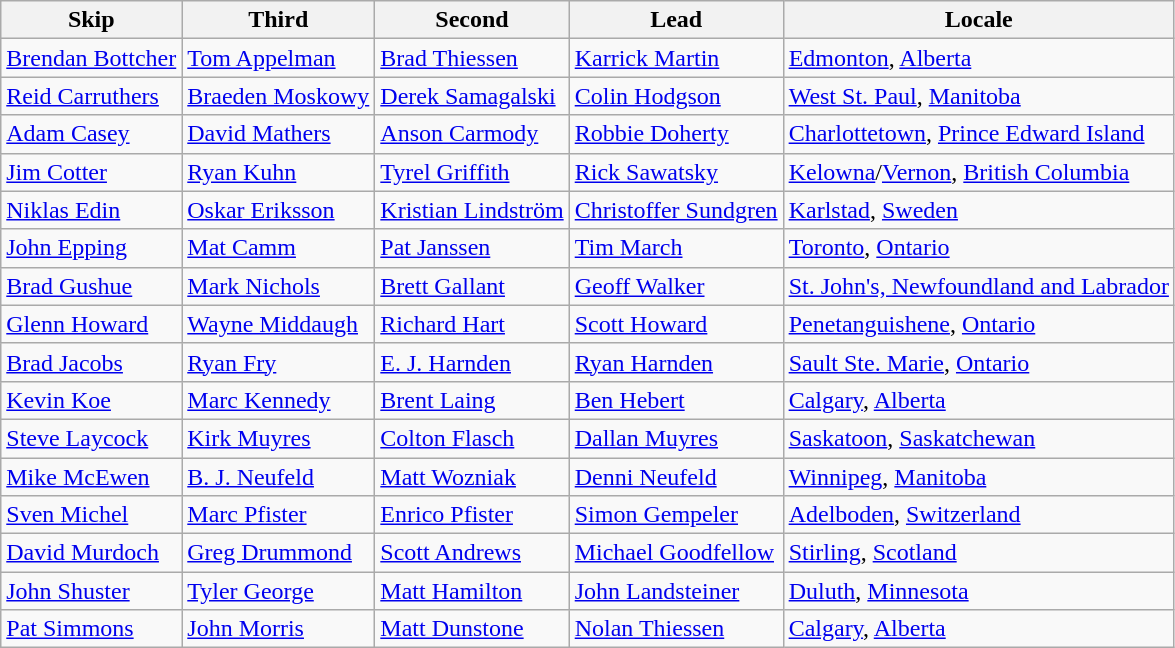<table class=wikitable>
<tr>
<th scope="col">Skip</th>
<th scope="col">Third</th>
<th scope="col">Second</th>
<th scope="col">Lead</th>
<th scope="col">Locale</th>
</tr>
<tr>
<td><a href='#'>Brendan Bottcher</a></td>
<td><a href='#'>Tom Appelman</a></td>
<td><a href='#'>Brad Thiessen</a></td>
<td><a href='#'>Karrick Martin</a></td>
<td> <a href='#'>Edmonton</a>, <a href='#'>Alberta</a></td>
</tr>
<tr>
<td><a href='#'>Reid Carruthers</a></td>
<td><a href='#'>Braeden Moskowy</a></td>
<td><a href='#'>Derek Samagalski</a></td>
<td><a href='#'>Colin Hodgson</a></td>
<td> <a href='#'>West St. Paul</a>, <a href='#'>Manitoba</a></td>
</tr>
<tr>
<td><a href='#'>Adam Casey</a></td>
<td><a href='#'>David Mathers</a></td>
<td><a href='#'>Anson Carmody</a></td>
<td><a href='#'>Robbie Doherty</a></td>
<td> <a href='#'>Charlottetown</a>, <a href='#'>Prince Edward Island</a></td>
</tr>
<tr>
<td><a href='#'>Jim Cotter</a></td>
<td><a href='#'>Ryan Kuhn</a></td>
<td><a href='#'>Tyrel Griffith</a></td>
<td><a href='#'>Rick Sawatsky</a></td>
<td> <a href='#'>Kelowna</a>/<a href='#'>Vernon</a>, <a href='#'>British Columbia</a></td>
</tr>
<tr>
<td><a href='#'>Niklas Edin</a></td>
<td><a href='#'>Oskar Eriksson</a></td>
<td><a href='#'>Kristian Lindström</a></td>
<td><a href='#'>Christoffer Sundgren</a></td>
<td> <a href='#'>Karlstad</a>, <a href='#'>Sweden</a></td>
</tr>
<tr>
<td><a href='#'>John Epping</a></td>
<td><a href='#'>Mat Camm</a></td>
<td><a href='#'>Pat Janssen</a></td>
<td><a href='#'>Tim March</a></td>
<td> <a href='#'>Toronto</a>, <a href='#'>Ontario</a></td>
</tr>
<tr>
<td><a href='#'>Brad Gushue</a></td>
<td><a href='#'>Mark Nichols</a></td>
<td><a href='#'>Brett Gallant</a></td>
<td><a href='#'>Geoff Walker</a></td>
<td> <a href='#'>St. John's, Newfoundland and Labrador</a></td>
</tr>
<tr>
<td><a href='#'>Glenn Howard</a></td>
<td><a href='#'>Wayne Middaugh</a></td>
<td><a href='#'>Richard Hart</a></td>
<td><a href='#'>Scott Howard</a></td>
<td> <a href='#'>Penetanguishene</a>, <a href='#'>Ontario</a></td>
</tr>
<tr>
<td><a href='#'>Brad Jacobs</a></td>
<td><a href='#'>Ryan Fry</a></td>
<td><a href='#'>E. J. Harnden</a></td>
<td><a href='#'>Ryan Harnden</a></td>
<td> <a href='#'>Sault Ste. Marie</a>, <a href='#'>Ontario</a></td>
</tr>
<tr>
<td><a href='#'>Kevin Koe</a></td>
<td><a href='#'>Marc Kennedy</a></td>
<td><a href='#'>Brent Laing</a></td>
<td><a href='#'>Ben Hebert</a></td>
<td> <a href='#'>Calgary</a>, <a href='#'>Alberta</a></td>
</tr>
<tr>
<td><a href='#'>Steve Laycock</a></td>
<td><a href='#'>Kirk Muyres</a></td>
<td><a href='#'>Colton Flasch</a></td>
<td><a href='#'>Dallan Muyres</a></td>
<td> <a href='#'>Saskatoon</a>, <a href='#'>Saskatchewan</a></td>
</tr>
<tr>
<td><a href='#'>Mike McEwen</a></td>
<td><a href='#'>B. J. Neufeld</a></td>
<td><a href='#'>Matt Wozniak</a></td>
<td><a href='#'>Denni Neufeld</a></td>
<td> <a href='#'>Winnipeg</a>, <a href='#'>Manitoba</a></td>
</tr>
<tr>
<td><a href='#'>Sven Michel</a></td>
<td><a href='#'>Marc Pfister</a></td>
<td><a href='#'>Enrico Pfister</a></td>
<td><a href='#'>Simon Gempeler</a></td>
<td> <a href='#'>Adelboden</a>, <a href='#'>Switzerland</a></td>
</tr>
<tr>
<td><a href='#'>David Murdoch</a></td>
<td><a href='#'>Greg Drummond</a></td>
<td><a href='#'>Scott Andrews</a></td>
<td><a href='#'>Michael Goodfellow</a></td>
<td> <a href='#'>Stirling</a>, <a href='#'>Scotland</a></td>
</tr>
<tr>
<td><a href='#'>John Shuster</a></td>
<td><a href='#'>Tyler George</a></td>
<td><a href='#'>Matt Hamilton</a></td>
<td><a href='#'>John Landsteiner</a></td>
<td> <a href='#'>Duluth</a>, <a href='#'>Minnesota</a></td>
</tr>
<tr>
<td><a href='#'>Pat Simmons</a></td>
<td><a href='#'>John Morris</a></td>
<td><a href='#'>Matt Dunstone</a></td>
<td><a href='#'>Nolan Thiessen</a></td>
<td> <a href='#'>Calgary</a>, <a href='#'>Alberta</a></td>
</tr>
</table>
